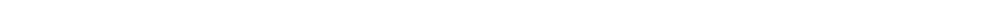<table style="width:70%; text-align:center;">
<tr style="color:white;">
<td style="background:"><strong>1</strong></td>
<td style="background:"><strong>1</strong></td>
<td style="background:"><strong>1</strong></td>
<td style="background:"><strong>1</strong></td>
</tr>
</table>
